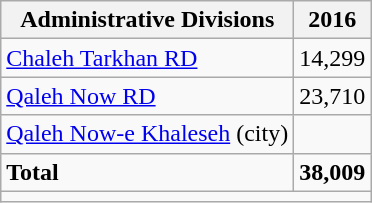<table class="wikitable">
<tr>
<th>Administrative Divisions</th>
<th>2016</th>
</tr>
<tr>
<td><a href='#'>Chaleh Tarkhan RD</a></td>
<td style="text-align: right;">14,299</td>
</tr>
<tr>
<td><a href='#'>Qaleh Now RD</a></td>
<td style="text-align: right;">23,710</td>
</tr>
<tr>
<td><a href='#'>Qaleh Now-e Khaleseh</a> (city)</td>
<td style="text-align: right;"></td>
</tr>
<tr>
<td><strong>Total</strong></td>
<td style="text-align: right;"><strong>38,009</strong></td>
</tr>
<tr>
<td colspan=2></td>
</tr>
</table>
